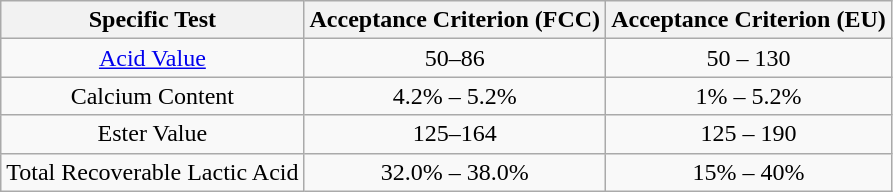<table class="wikitable">
<tr align = "center">
<th>Specific Test</th>
<th>Acceptance Criterion (FCC)</th>
<th>Acceptance Criterion (EU)</th>
</tr>
<tr align = "center">
<td><a href='#'>Acid Value</a></td>
<td>50–86</td>
<td>50 – 130</td>
</tr>
<tr align = "center">
<td>Calcium Content</td>
<td>4.2% – 5.2%</td>
<td>1% – 5.2%</td>
</tr>
<tr align = "center">
<td>Ester Value</td>
<td>125–164</td>
<td>125 – 190</td>
</tr>
<tr align = "center">
<td>Total Recoverable Lactic Acid</td>
<td>32.0% – 38.0%</td>
<td>15% – 40%</td>
</tr>
</table>
